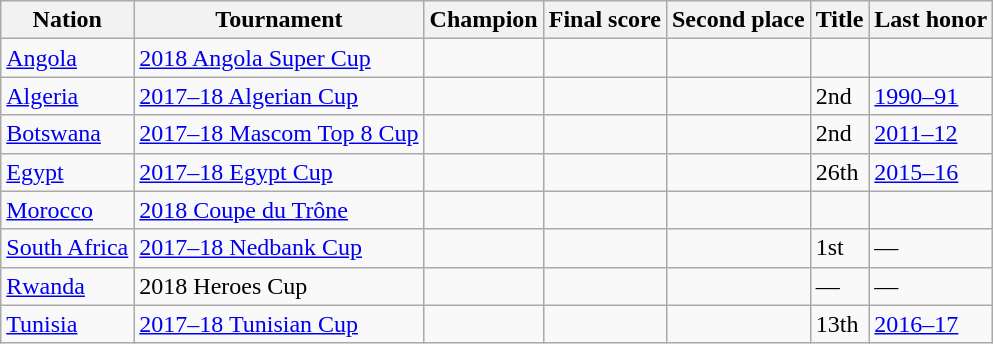<table class="wikitable sortable">
<tr>
<th>Nation</th>
<th>Tournament</th>
<th>Champion</th>
<th>Final score</th>
<th>Second place</th>
<th data-sort-type="number">Title</th>
<th>Last honor</th>
</tr>
<tr>
<td> <a href='#'>Angola</a></td>
<td><a href='#'>2018 Angola Super Cup</a></td>
<td></td>
<td></td>
<td></td>
<td></td>
<td></td>
</tr>
<tr>
<td> <a href='#'>Algeria</a></td>
<td><a href='#'>2017–18 Algerian Cup</a></td>
<td></td>
<td></td>
<td></td>
<td>2nd</td>
<td><a href='#'>1990–91</a></td>
</tr>
<tr>
<td> <a href='#'>Botswana</a></td>
<td><a href='#'>2017–18 Mascom Top 8 Cup</a></td>
<td></td>
<td></td>
<td></td>
<td>2nd</td>
<td><a href='#'>2011–12</a></td>
</tr>
<tr>
<td> <a href='#'>Egypt</a></td>
<td><a href='#'>2017–18 Egypt Cup</a></td>
<td></td>
<td></td>
<td></td>
<td>26th</td>
<td><a href='#'>2015–16</a></td>
</tr>
<tr>
<td> <a href='#'>Morocco</a></td>
<td><a href='#'>2018 Coupe du Trône</a></td>
<td></td>
<td></td>
<td></td>
<td></td>
<td></td>
</tr>
<tr>
<td> <a href='#'>South Africa</a></td>
<td><a href='#'>2017–18 Nedbank Cup</a></td>
<td></td>
<td></td>
<td></td>
<td>1st</td>
<td>—</td>
</tr>
<tr>
<td> <a href='#'>Rwanda</a></td>
<td>2018 Heroes Cup</td>
<td></td>
<td></td>
<td></td>
<td>—</td>
<td>—</td>
</tr>
<tr>
<td> <a href='#'>Tunisia</a></td>
<td><a href='#'>2017–18 Tunisian Cup</a></td>
<td></td>
<td></td>
<td></td>
<td>13th</td>
<td><a href='#'>2016–17</a></td>
</tr>
</table>
